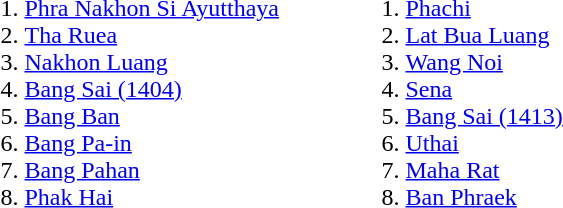<table>
<tr>
<td width="250" valign="top"><br><ol><li><a href='#'>Phra Nakhon Si Ayutthaya</a></li><li><a href='#'>Tha Ruea</a></li><li><a href='#'>Nakhon Luang</a></li><li><a href='#'>Bang Sai (1404)</a></li><li><a href='#'>Bang Ban</a></li><li><a href='#'>Bang Pa-in</a></li><li><a href='#'>Bang Pahan</a></li><li><a href='#'>Phak Hai</a></li></ol></td>
<td width="200" valign="top"><br><ol>
<li><a href='#'>Phachi</a></li>
<li><a href='#'>Lat Bua Luang</a></li>
<li><a href='#'>Wang Noi</a></li>
<li><a href='#'>Sena</a></li>
<li><a href='#'>Bang Sai (1413)</a></li>
<li><a href='#'>Uthai</a></li>
<li><a href='#'>Maha Rat</a></li>
<li><a href='#'>Ban Phraek</a></li>
</ol></td>
</tr>
</table>
